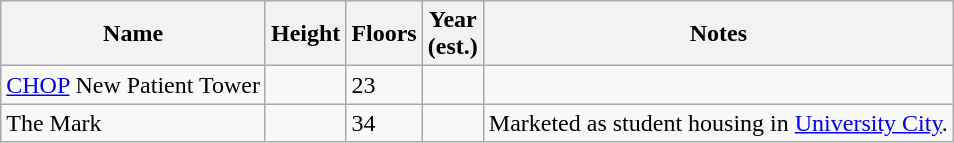<table class="wikitable">
<tr>
<th>Name</th>
<th>Height<br></th>
<th>Floors</th>
<th>Year<br>(est.)</th>
<th>Notes</th>
</tr>
<tr>
<td><a href='#'>CHOP</a> New Patient Tower</td>
<td></td>
<td>23</td>
<td></td>
<td></td>
</tr>
<tr>
<td>The Mark</td>
<td></td>
<td>34</td>
<td></td>
<td>Marketed as student housing in <a href='#'>University City</a>.</td>
</tr>
</table>
